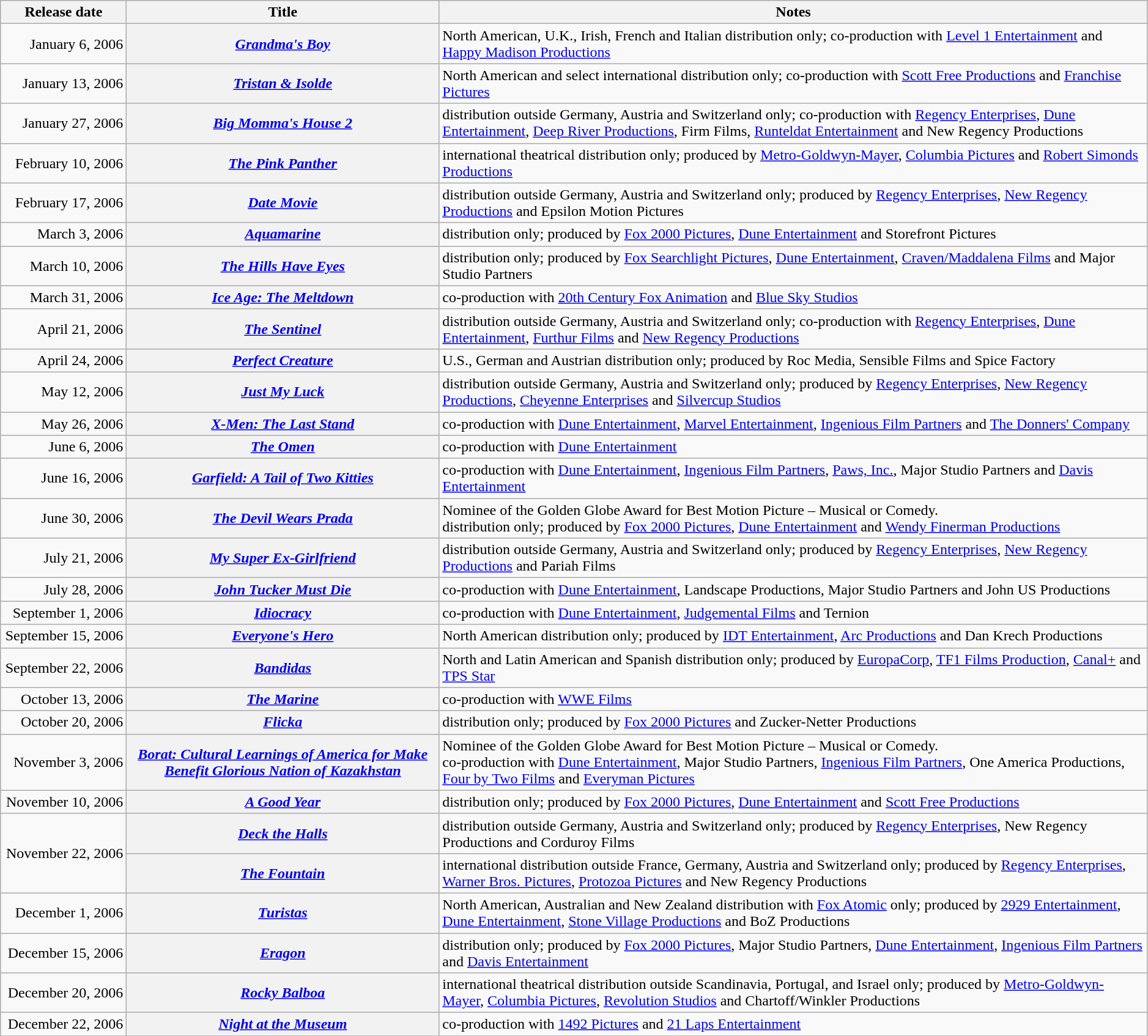<table class="wikitable plainrowheaders sortable" style="width:99%;">
<tr>
<th scope="col" style="width:130px;">Release date</th>
<th scope="col">Title</th>
<th scope="col" class="unsortable">Notes</th>
</tr>
<tr>
<td style="text-align:right;">January 6, 2006</td>
<th scope="row"><em><a href='#'>Grandma's Boy</a></em></th>
<td>North American, U.K., Irish, French and Italian distribution only; co-production with <a href='#'>Level 1 Entertainment</a> and <a href='#'>Happy Madison Productions</a></td>
</tr>
<tr>
<td style="text-align:right;">January 13, 2006</td>
<th scope="row"><em><a href='#'>Tristan & Isolde</a></em></th>
<td>North American and select international distribution only; co-production with <a href='#'>Scott Free Productions</a> and <a href='#'>Franchise Pictures</a></td>
</tr>
<tr>
<td style="text-align:right;">January 27, 2006</td>
<th scope="row"><em><a href='#'>Big Momma's House 2</a></em></th>
<td>distribution outside Germany, Austria and Switzerland only; co-production with <a href='#'>Regency Enterprises</a>, <a href='#'>Dune Entertainment</a>, <a href='#'>Deep River Productions</a>, Firm Films, <a href='#'>Runteldat Entertainment</a> and New Regency Productions</td>
</tr>
<tr>
<td style="text-align:right;">February 10, 2006</td>
<th scope="row"><em><a href='#'>The Pink Panther</a></em></th>
<td>international theatrical distribution only; produced by <a href='#'>Metro-Goldwyn-Mayer</a>, <a href='#'>Columbia Pictures</a> and <a href='#'>Robert Simonds Productions</a></td>
</tr>
<tr>
<td style="text-align:right;">February 17, 2006</td>
<th scope="row"><em><a href='#'>Date Movie</a></em></th>
<td>distribution outside Germany, Austria and Switzerland only; produced by <a href='#'>Regency Enterprises</a>, <a href='#'>New Regency Productions</a> and Epsilon Motion Pictures</td>
</tr>
<tr>
<td style="text-align:right;">March 3, 2006</td>
<th scope="row"><em><a href='#'>Aquamarine</a></em></th>
<td>distribution only; produced by <a href='#'>Fox 2000 Pictures</a>, <a href='#'>Dune Entertainment</a> and Storefront Pictures</td>
</tr>
<tr>
<td style="text-align:right;">March 10, 2006</td>
<th scope="row"><em><a href='#'>The Hills Have Eyes</a></em></th>
<td>distribution only; produced by <a href='#'>Fox Searchlight Pictures</a>, <a href='#'>Dune Entertainment</a>, <a href='#'>Craven/Maddalena Films</a> and Major Studio Partners</td>
</tr>
<tr>
<td style="text-align:right;">March 31, 2006</td>
<th scope="row"><em><a href='#'>Ice Age: The Meltdown</a></em></th>
<td>co-production with <a href='#'>20th Century Fox Animation</a> and <a href='#'>Blue Sky Studios</a></td>
</tr>
<tr>
<td style="text-align:right;">April 21, 2006</td>
<th scope="row"><em><a href='#'>The Sentinel</a></em></th>
<td>distribution outside Germany, Austria and Switzerland only; co-production with <a href='#'>Regency Enterprises</a>, <a href='#'>Dune Entertainment</a>, <a href='#'>Furthur Films</a> and <a href='#'>New Regency Productions</a></td>
</tr>
<tr>
<td style="text-align:right;">April 24, 2006</td>
<th scope="row"><em><a href='#'>Perfect Creature</a></em></th>
<td>U.S., German and Austrian distribution only; produced by Roc Media, Sensible Films and Spice Factory</td>
</tr>
<tr>
<td style="text-align:right;">May 12, 2006</td>
<th scope="row"><em><a href='#'>Just My Luck</a></em></th>
<td>distribution outside Germany, Austria and Switzerland only; produced by <a href='#'>Regency Enterprises</a>, <a href='#'>New Regency Productions</a>, <a href='#'>Cheyenne Enterprises</a> and <a href='#'>Silvercup Studios</a></td>
</tr>
<tr>
<td style="text-align:right;">May 26, 2006</td>
<th scope="row"><em><a href='#'>X-Men: The Last Stand</a></em></th>
<td>co-production with <a href='#'>Dune Entertainment</a>, <a href='#'>Marvel Entertainment</a>, <a href='#'>Ingenious Film Partners</a> and <a href='#'>The Donners' Company</a></td>
</tr>
<tr>
<td style="text-align:right;">June 6, 2006</td>
<th scope="row"><em><a href='#'>The Omen</a></em></th>
<td>co-production with <a href='#'>Dune Entertainment</a></td>
</tr>
<tr>
<td style="text-align:right;">June 16, 2006</td>
<th scope="row"><em><a href='#'>Garfield: A Tail of Two Kitties</a></em></th>
<td>co-production with <a href='#'>Dune Entertainment</a>, <a href='#'>Ingenious Film Partners</a>, <a href='#'>Paws, Inc.</a>, Major Studio Partners and <a href='#'>Davis Entertainment</a></td>
</tr>
<tr>
<td style="text-align:right;">June 30, 2006</td>
<th scope="row"><em><a href='#'>The Devil Wears Prada</a></em></th>
<td>Nominee of the Golden Globe Award for Best Motion Picture – Musical or Comedy.<br>distribution only; produced by <a href='#'>Fox 2000 Pictures</a>, <a href='#'>Dune Entertainment</a> and <a href='#'>Wendy Finerman Productions</a></td>
</tr>
<tr>
<td style="text-align:right;">July 21, 2006</td>
<th scope="row"><em><a href='#'>My Super Ex-Girlfriend</a></em></th>
<td>distribution outside Germany, Austria and Switzerland only; produced by <a href='#'>Regency Enterprises</a>, <a href='#'>New Regency Productions</a> and Pariah Films</td>
</tr>
<tr>
<td style="text-align:right;">July 28, 2006</td>
<th scope="row"><em><a href='#'>John Tucker Must Die</a></em></th>
<td>co-production with <a href='#'>Dune Entertainment</a>, Landscape Productions, Major Studio Partners and John US Productions</td>
</tr>
<tr>
<td style="text-align:right;">September 1, 2006</td>
<th scope="row"><em><a href='#'>Idiocracy</a></em></th>
<td>co-production with <a href='#'>Dune Entertainment</a>, <a href='#'>Judgemental Films</a> and Ternion</td>
</tr>
<tr>
<td style="text-align:right;">September 15, 2006</td>
<th scope="row"><em><a href='#'>Everyone's Hero</a></em></th>
<td>North American distribution only; produced by <a href='#'>IDT Entertainment</a>, <a href='#'>Arc Productions</a> and Dan Krech Productions</td>
</tr>
<tr>
<td style="text-align:right;">September 22, 2006</td>
<th scope="row"><em><a href='#'>Bandidas</a></em></th>
<td>North and Latin American and Spanish distribution only; produced by <a href='#'>EuropaCorp</a>, <a href='#'>TF1 Films Production</a>, <a href='#'>Canal+</a> and <a href='#'>TPS Star</a></td>
</tr>
<tr>
<td style="text-align:right;">October 13, 2006</td>
<th scope="row"><em><a href='#'>The Marine</a></em></th>
<td>co-production with <a href='#'>WWE Films</a></td>
</tr>
<tr>
<td style="text-align:right;">October 20, 2006</td>
<th scope="row"><em><a href='#'>Flicka</a></em></th>
<td>distribution only; produced by <a href='#'>Fox 2000 Pictures</a> and Zucker-Netter Productions</td>
</tr>
<tr>
<td style="text-align:right;">November 3, 2006</td>
<th scope="row"><em><a href='#'>Borat: Cultural Learnings of America for Make Benefit Glorious Nation of Kazakhstan</a></em></th>
<td>Nominee of the Golden Globe Award for Best Motion Picture – Musical or Comedy.<br>co-production with <a href='#'>Dune Entertainment</a>, Major Studio Partners, <a href='#'>Ingenious Film Partners</a>, One America Productions, <a href='#'>Four by Two Films</a> and <a href='#'>Everyman Pictures</a></td>
</tr>
<tr>
<td style="text-align:right;">November 10, 2006</td>
<th scope="row"><em><a href='#'>A Good Year</a></em></th>
<td>distribution only; produced by <a href='#'>Fox 2000 Pictures</a>, <a href='#'>Dune Entertainment</a> and <a href='#'>Scott Free Productions</a></td>
</tr>
<tr>
<td rowspan=2 style="text-align:right;">November 22, 2006</td>
<th scope="row"><em><a href='#'>Deck the Halls</a></em></th>
<td>distribution outside Germany, Austria and Switzerland only; produced by <a href='#'>Regency Enterprises</a>, New Regency Productions and Corduroy Films</td>
</tr>
<tr>
<th scope="row"><em><a href='#'>The Fountain</a></em></th>
<td>international distribution outside France, Germany, Austria and Switzerland only; produced by <a href='#'>Regency Enterprises</a>, <a href='#'>Warner Bros. Pictures</a>, <a href='#'>Protozoa Pictures</a> and New Regency Productions</td>
</tr>
<tr>
<td style="text-align:right;">December 1, 2006</td>
<th scope="row"><em><a href='#'>Turistas</a></em></th>
<td>North American, Australian and New Zealand distribution with <a href='#'>Fox Atomic</a> only; produced by <a href='#'>2929 Entertainment</a>, <a href='#'>Dune Entertainment</a>, <a href='#'>Stone Village Productions</a> and BoZ Productions</td>
</tr>
<tr>
<td style="text-align:right;">December 15, 2006</td>
<th scope="row"><em><a href='#'>Eragon</a></em></th>
<td>distribution only; produced by <a href='#'>Fox 2000 Pictures</a>, Major Studio Partners, <a href='#'>Dune Entertainment</a>, <a href='#'>Ingenious Film Partners</a> and <a href='#'>Davis Entertainment</a></td>
</tr>
<tr>
<td style="text-align:right;">December 20, 2006</td>
<th scope="row"><em><a href='#'>Rocky Balboa</a></em></th>
<td>international theatrical distribution outside Scandinavia, Portugal, and Israel only; produced by <a href='#'>Metro-Goldwyn-Mayer</a>, <a href='#'>Columbia Pictures</a>, <a href='#'>Revolution Studios</a> and Chartoff/Winkler Productions</td>
</tr>
<tr>
<td style="text-align:right;">December 22, 2006</td>
<th scope="row"><em><a href='#'>Night at the Museum</a></em></th>
<td>co-production with <a href='#'>1492 Pictures</a> and <a href='#'>21 Laps Entertainment</a></td>
</tr>
<tr>
</tr>
</table>
